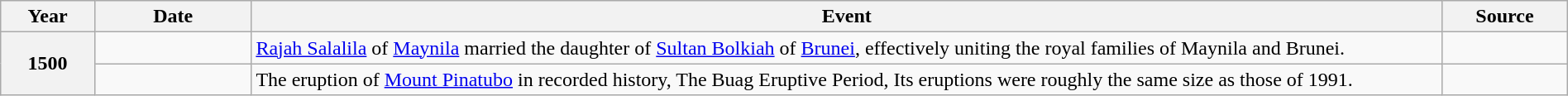<table class="wikitable toptextcells" style="width:100%;">
<tr>
<th scope="col" style="width:6%;">Year</th>
<th scope="col" style="width:10%;">Date</th>
<th scope="col">Event</th>
<th scope="col" style="width:8%;">Source</th>
</tr>
<tr>
<th rowspan="2" scope="row">1500</th>
<td></td>
<td><a href='#'>Rajah Salalila</a> of <a href='#'>Maynila</a> married the daughter of <a href='#'>Sultan Bolkiah</a> of <a href='#'>Brunei</a>, effectively uniting the royal families of Maynila and Brunei.</td>
<td></td>
</tr>
<tr>
<td></td>
<td>The eruption of <a href='#'>Mount Pinatubo</a> in recorded history, The Buag Eruptive Period, Its eruptions were roughly the same size as those of 1991.</td>
<td></td>
</tr>
</table>
